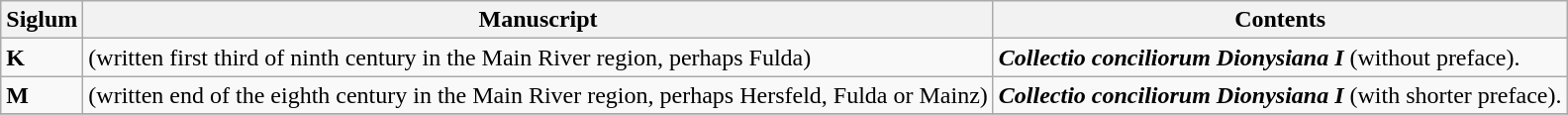<table class="wikitable">
<tr>
<th>Siglum</th>
<th>Manuscript</th>
<th>Contents</th>
</tr>
<tr>
<td><strong>K</strong></td>
<td> (written first third of ninth century in the Main River region, perhaps Fulda)</td>
<td><strong><em>Collectio conciliorum Dionysiana I</em></strong> (without preface).</td>
</tr>
<tr>
<td><strong>M</strong></td>
<td> (written end of the eighth century in the Main River region, perhaps Hersfeld, Fulda or Mainz)</td>
<td><strong><em>Collectio conciliorum Dionysiana I</em></strong> (with shorter preface).</td>
</tr>
<tr>
</tr>
</table>
